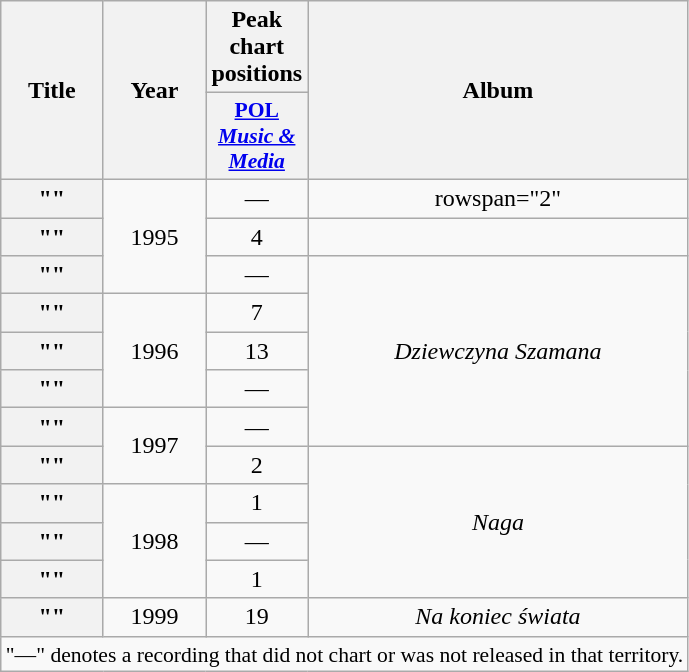<table class="wikitable plainrowheaders" style="text-align:center;">
<tr>
<th rowspan="2" scope="col">Title</th>
<th rowspan="2" scope="col">Year</th>
<th scope="col">Peak chart positions</th>
<th rowspan="2" scope="col">Album</th>
</tr>
<tr>
<th scope="col" style="width:3em;font-size:90%;"><a href='#'>POL<br><em>Music & Media</em></a><br></th>
</tr>
<tr>
<th scope="row">""</th>
<td rowspan="3">1995</td>
<td>—</td>
<td>rowspan="2" </td>
</tr>
<tr>
<th scope="row">""</th>
<td>4</td>
</tr>
<tr>
<th scope="row">""</th>
<td>—</td>
<td rowspan="5"><em>Dziewczyna Szamana</em></td>
</tr>
<tr>
<th scope="row">""</th>
<td rowspan="3">1996</td>
<td>7</td>
</tr>
<tr>
<th scope="row">""</th>
<td>13</td>
</tr>
<tr>
<th scope="row">""</th>
<td>—</td>
</tr>
<tr>
<th scope="row">""</th>
<td rowspan="2">1997</td>
<td>—</td>
</tr>
<tr>
<th scope="row">""</th>
<td>2</td>
<td rowspan="4"><em>Naga</em></td>
</tr>
<tr>
<th scope="row">""</th>
<td rowspan="3">1998</td>
<td>1</td>
</tr>
<tr>
<th scope="row">""</th>
<td>—</td>
</tr>
<tr>
<th scope="row">""</th>
<td>1</td>
</tr>
<tr>
<th scope="row">""</th>
<td>1999</td>
<td>19</td>
<td><em>Na koniec świata</em></td>
</tr>
<tr>
<td colspan="4" style="font-size:90%">"—" denotes a recording that did not chart or was not released in that territory.</td>
</tr>
</table>
